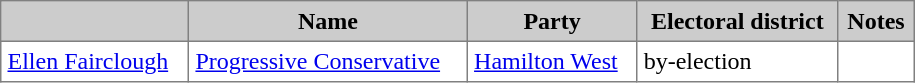<table border="1" cellpadding="4" width="610" cellspacing="0" style="border-collapse: collapse" width="100%" class="sortable">
<tr bgcolor="CCCCCC">
<th></th>
<th>Name</th>
<th>Party</th>
<th>Electoral district</th>
<th>Notes</th>
</tr>
<tr>
<td><a href='#'>Ellen Fairclough</a></td>
<td><a href='#'>Progressive Conservative</a></td>
<td><a href='#'>Hamilton West</a></td>
<td>by-election</td>
</tr>
</table>
